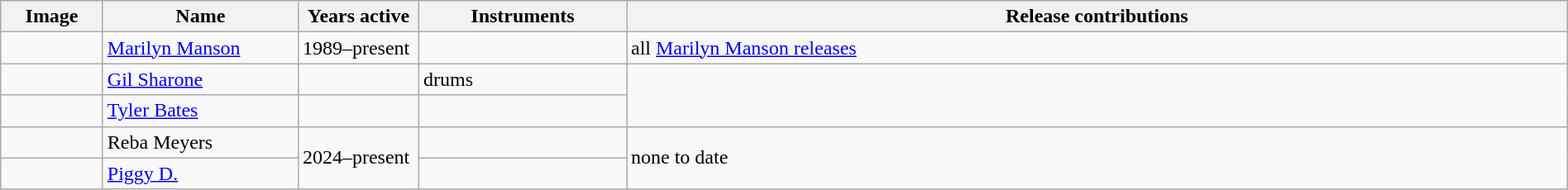<table class="wikitable" border="1" width=100%>
<tr>
<th width="75">Image</th>
<th width="150">Name </th>
<th width="90">Years active</th>
<th width="160">Instruments</th>
<th>Release contributions</th>
</tr>
<tr>
<td></td>
<td><a href='#'>Marilyn Manson</a><br></td>
<td>1989–present</td>
<td></td>
<td>all <a href='#'>Marilyn Manson releases</a></td>
</tr>
<tr>
<td></td>
<td><a href='#'>Gil Sharone</a></td>
<td></td>
<td>drums</td>
<td rowspan="2"></td>
</tr>
<tr>
<td></td>
<td><a href='#'>Tyler Bates</a></td>
<td></td>
<td></td>
</tr>
<tr>
<td></td>
<td>Reba Meyers</td>
<td Rowspan="2">2024–present </td>
<td></td>
<td rowspan="2">none to date</td>
</tr>
<tr>
<td></td>
<td><a href='#'>Piggy D.</a><br></td>
<td></td>
</tr>
</table>
